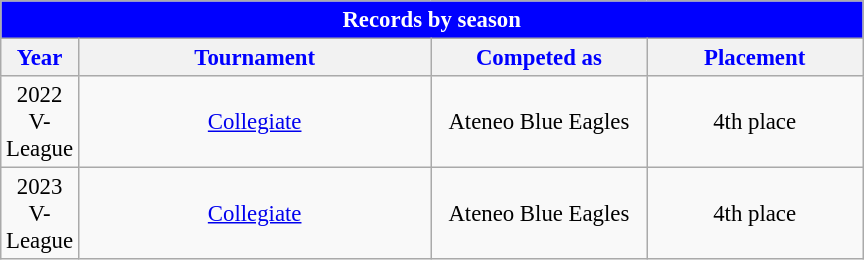<table class="wikitable sortable" style="font-size:95%; text-align:left;">
<tr>
<th colspan="5" style= "background: blue; color: white; text-align: center"><strong>Records by season</strong></th>
</tr>
<tr style="background: white; color: blue">
<th style= "align=center; width:1em;">Year</th>
<th style= "align=center;width:15em;">Tournament</th>
<th style= "align=center; width:9em;">Competed as</th>
<th style= "align=center; width:9em;">Placement</th>
</tr>
<tr align=center>
<td>2022 V-League</td>
<td><a href='#'>Collegiate</a></td>
<td>Ateneo Blue Eagles</td>
<td>4th place</td>
</tr>
<tr align=center>
<td>2023 V-League</td>
<td><a href='#'>Collegiate</a></td>
<td>Ateneo Blue Eagles</td>
<td>4th place</td>
</tr>
</table>
